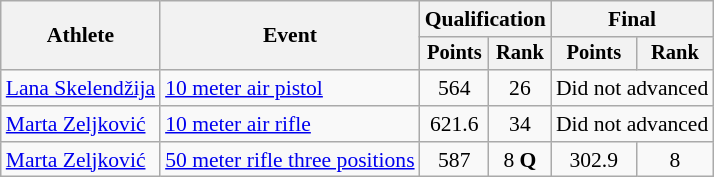<table class="wikitable" style="font-size:90%">
<tr>
<th rowspan="2">Athlete</th>
<th rowspan="2">Event</th>
<th colspan=2>Qualification</th>
<th colspan=2>Final</th>
</tr>
<tr style="font-size:95%">
<th>Points</th>
<th>Rank</th>
<th>Points</th>
<th>Rank</th>
</tr>
<tr align=center>
<td align=left><a href='#'>Lana Skelendžija</a></td>
<td align="left"><a href='#'>10 meter air pistol</a></td>
<td>564</td>
<td>26</td>
<td colspan=2>Did not advanced</td>
</tr>
<tr align="center">
<td align="left"><a href='#'>Marta Zeljković</a></td>
<td align="left"><a href='#'>10 meter air rifle</a></td>
<td>621.6</td>
<td>34</td>
<td colspan="2">Did not advanced</td>
</tr>
<tr align=center>
<td align=left><a href='#'>Marta Zeljković</a></td>
<td align="left"><a href='#'>50 meter rifle three positions</a></td>
<td>587</td>
<td>8 <strong>Q</strong></td>
<td>302.9</td>
<td>8</td>
</tr>
</table>
